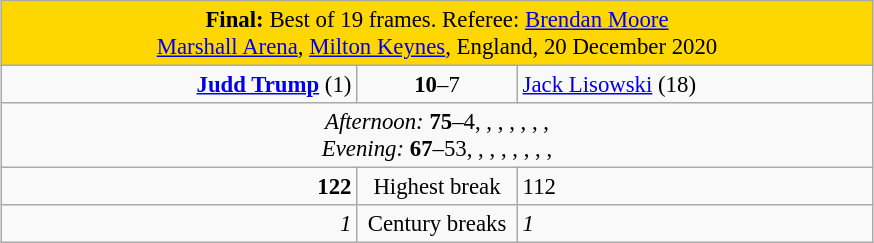<table class="wikitable" style="font-size: 95%; margin: 1em auto 1em auto;">
<tr>
<td colspan="3" align="center" bgcolor="#ffd700"><strong>Final:</strong> Best of 19 frames. Referee: <a href='#'>Brendan Moore</a><br><a href='#'>Marshall Arena</a>, <a href='#'>Milton Keynes</a>, England, 20 December 2020</td>
</tr>
<tr>
<td width="230" align="right"><strong><a href='#'>Judd Trump</a></strong> (1)<br></td>
<td width="100" align="center"><strong>10</strong>–7</td>
<td width="230"><a href='#'>Jack Lisowski</a> (18)<br></td>
</tr>
<tr>
<td colspan="3" align="center" style="font-size: 100%"><em>Afternoon:</em> <strong>75</strong>–4, , , , , , ,  <br><em>Evening:</em> <strong>67</strong>–53, , , , , , , , </td>
</tr>
<tr>
<td align="right"><strong>122</strong></td>
<td align="center">Highest break</td>
<td>112</td>
</tr>
<tr>
<td align="right"><em>1</em></td>
<td align="center">Century breaks</td>
<td><em>1</em></td>
</tr>
</table>
